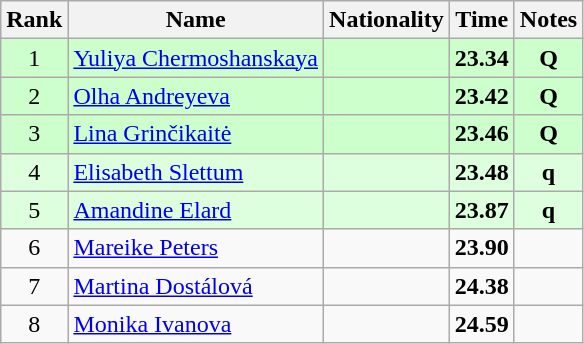<table class="wikitable sortable" style="text-align:center">
<tr>
<th>Rank</th>
<th>Name</th>
<th>Nationality</th>
<th>Time</th>
<th>Notes</th>
</tr>
<tr bgcolor=ccffcc>
<td>1</td>
<td align=left><a href='#'>Yuliya Chermoshanskaya</a></td>
<td align=left></td>
<td><strong>23.34</strong></td>
<td><strong>Q</strong></td>
</tr>
<tr bgcolor=ccffcc>
<td>2</td>
<td align=left><a href='#'>Olha Andreyeva</a></td>
<td align=left></td>
<td><strong>23.42</strong></td>
<td><strong>Q</strong></td>
</tr>
<tr bgcolor=ccffcc>
<td>3</td>
<td align=left><a href='#'>Lina Grinčikaitė</a></td>
<td align=left></td>
<td><strong>23.46</strong></td>
<td><strong>Q</strong></td>
</tr>
<tr bgcolor=ddffdd>
<td>4</td>
<td align=left><a href='#'>Elisabeth Slettum</a></td>
<td align=left></td>
<td><strong>23.48</strong></td>
<td><strong>q</strong></td>
</tr>
<tr bgcolor=ddffdd>
<td>5</td>
<td align=left><a href='#'>Amandine Elard</a></td>
<td align=left></td>
<td><strong>23.87</strong></td>
<td><strong>q</strong></td>
</tr>
<tr>
<td>6</td>
<td align=left><a href='#'>Mareike Peters</a></td>
<td align=left></td>
<td><strong>23.90</strong></td>
<td></td>
</tr>
<tr>
<td>7</td>
<td align=left><a href='#'>Martina Dostálová</a></td>
<td align=left></td>
<td><strong>24.38</strong></td>
<td></td>
</tr>
<tr>
<td>8</td>
<td align=left><a href='#'>Monika Ivanova</a></td>
<td align=left></td>
<td><strong>24.59</strong></td>
<td></td>
</tr>
</table>
